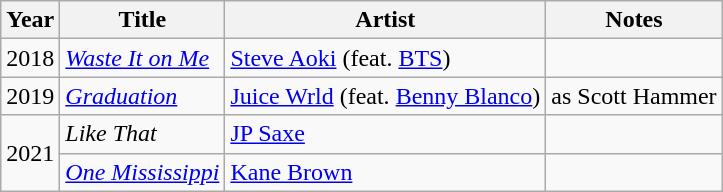<table class="wikitable sortable">
<tr>
<th scope="col">Year</th>
<th scope="col">Title</th>
<th scope="col">Artist</th>
<th scope="col" class="unsortable">Notes</th>
</tr>
<tr>
<td>2018</td>
<td><em><a href='#'>Waste It on Me</a></em></td>
<td><a href='#'>Steve Aoki</a> (feat. <a href='#'>BTS</a>)</td>
<td></td>
</tr>
<tr>
<td>2019</td>
<td><em><a href='#'>Graduation</a></em></td>
<td><a href='#'>Juice Wrld</a> (feat. <a href='#'>Benny Blanco</a>)</td>
<td>as Scott Hammer</td>
</tr>
<tr>
<td rowspan="2">2021</td>
<td><em>Like That</em></td>
<td><a href='#'>JP Saxe</a></td>
<td></td>
</tr>
<tr>
<td><em><a href='#'>One Mississippi</a></em></td>
<td><a href='#'>Kane Brown</a></td>
<td></td>
</tr>
</table>
